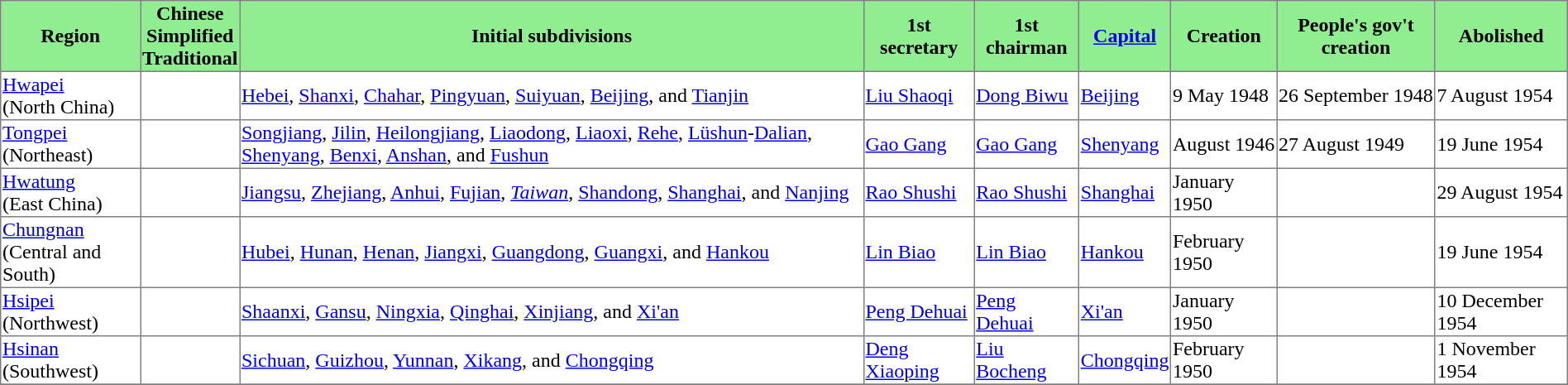<table border=1 style="border-collapse: collapse;">
<tr bgcolor= lightgreen>
<th>Region</th>
<th>Chinese<br>Simplified<br>Traditional</th>
<th>Initial subdivisions</th>
<th>1st secretary</th>
<th>1st chairman</th>
<th><a href='#'>Capital</a></th>
<th>Creation</th>
<th>People's gov't creation</th>
<th>Abolished</th>
</tr>
<tr ----------------------------------------------------------------------------->
<td><a href='#'>Hwapei</a><br>(North China)</td>
<td><br></td>
<td><a href='#'>Hebei</a>, <a href='#'>Shanxi</a>, <a href='#'>Chahar</a>, <a href='#'>Pingyuan</a>, <a href='#'>Suiyuan</a>, <a href='#'>Beijing</a>, and <a href='#'>Tianjin</a></td>
<td><a href='#'>Liu Shaoqi</a></td>
<td><a href='#'>Dong Biwu</a></td>
<td><a href='#'>Beijing</a></td>
<td>9 May 1948</td>
<td>26 September 1948</td>
<td>7 August 1954</td>
</tr>
<tr ----------------------------------------------------------------------------->
<td><a href='#'>Tongpei</a><br>(Northeast)</td>
<td><br></td>
<td><a href='#'>Songjiang</a>, <a href='#'>Jilin</a>, <a href='#'>Heilongjiang</a>, <a href='#'>Liaodong</a>, <a href='#'>Liaoxi</a>, <a href='#'>Rehe</a>, <a href='#'>Lüshun</a>-<a href='#'>Dalian</a>, <a href='#'>Shenyang</a>, <a href='#'>Benxi</a>, <a href='#'>Anshan</a>, and <a href='#'>Fushun</a></td>
<td><a href='#'>Gao Gang</a></td>
<td><a href='#'>Gao Gang</a></td>
<td><a href='#'>Shenyang</a></td>
<td>August 1946</td>
<td>27 August 1949</td>
<td>19 June 1954</td>
</tr>
<tr ----------------------------------------------------------------------------->
<td><a href='#'>Hwatung</a><br>(East China)</td>
<td><br></td>
<td><a href='#'>Jiangsu</a>, <a href='#'>Zhejiang</a>, <a href='#'>Anhui</a>, <a href='#'>Fujian</a>, <em><a href='#'>Taiwan</a></em>, <a href='#'>Shandong</a>, <a href='#'>Shanghai</a>, and <a href='#'>Nanjing</a></td>
<td><a href='#'>Rao Shushi</a></td>
<td><a href='#'>Rao Shushi</a></td>
<td><a href='#'>Shanghai</a></td>
<td>January 1950</td>
<td></td>
<td>29 August 1954</td>
</tr>
<tr ----------------------------------------------------------------------------->
<td><a href='#'>Chungnan</a><br>(Central and South)</td>
<td><br></td>
<td><a href='#'>Hubei</a>, <a href='#'>Hunan</a>, <a href='#'>Henan</a>, <a href='#'>Jiangxi</a>, <a href='#'>Guangdong</a>, <a href='#'>Guangxi</a>, and <a href='#'>Hankou</a></td>
<td><a href='#'>Lin Biao</a></td>
<td><a href='#'>Lin Biao</a></td>
<td><a href='#'>Hankou</a></td>
<td>February 1950</td>
<td></td>
<td>19 June 1954</td>
</tr>
<tr ----------------------------------------------------------------------------->
<td><a href='#'>Hsipei</a><br>(Northwest)</td>
<td><br></td>
<td><a href='#'>Shaanxi</a>, <a href='#'>Gansu</a>, <a href='#'>Ningxia</a>, <a href='#'>Qinghai</a>, <a href='#'>Xinjiang</a>, and <a href='#'>Xi'an</a></td>
<td><a href='#'>Peng Dehuai</a></td>
<td><a href='#'>Peng Dehuai</a></td>
<td><a href='#'>Xi'an</a></td>
<td>January 1950</td>
<td></td>
<td>10 December 1954</td>
</tr>
<tr ----------------------------------------------------------------------------->
<td><a href='#'>Hsinan</a><br>(Southwest)</td>
<td><br></td>
<td><a href='#'>Sichuan</a>, <a href='#'>Guizhou</a>, <a href='#'>Yunnan</a>, <a href='#'>Xikang</a>, and <a href='#'>Chongqing</a></td>
<td><a href='#'>Deng Xiaoping</a></td>
<td><a href='#'>Liu Bocheng</a></td>
<td><a href='#'>Chongqing</a></td>
<td>February 1950</td>
<td></td>
<td>1 November 1954</td>
</tr>
<tr ----------------------------------------------------------------------------->
</tr>
</table>
